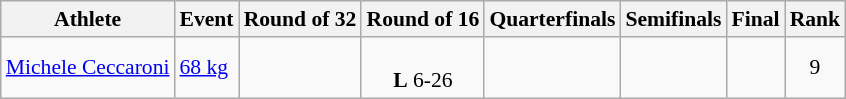<table class=wikitable style="font-size:90%; text-align:center">
<tr>
<th>Athlete</th>
<th>Event</th>
<th>Round of 32</th>
<th>Round of 16</th>
<th>Quarterfinals</th>
<th>Semifinals</th>
<th>Final</th>
<th>Rank</th>
</tr>
<tr>
<td align=left><a href='#'>Michele Ceccaroni</a></td>
<td align=left><a href='#'>68 kg</a></td>
<td></td>
<td><br><strong>L</strong> 6-26</td>
<td></td>
<td></td>
<td></td>
<td>9</td>
</tr>
</table>
